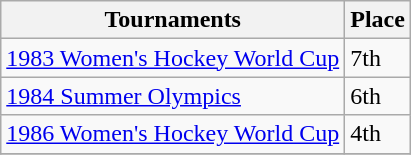<table class="wikitable collapsible">
<tr>
<th>Tournaments</th>
<th>Place</th>
</tr>
<tr>
<td><a href='#'>1983 Women's Hockey World Cup</a></td>
<td>7th</td>
</tr>
<tr>
<td><a href='#'>1984 Summer Olympics</a></td>
<td>6th</td>
</tr>
<tr>
<td><a href='#'>1986 Women's Hockey World Cup</a></td>
<td>4th</td>
</tr>
<tr>
</tr>
</table>
